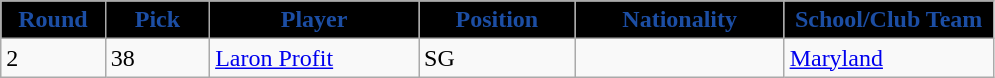<table class="wikitable sortable sortable">
<tr>
<th style="background:#000000; color:#1C4EA4"  width="10%">Round</th>
<th style="background:#000000; color:#1C4EA4"  width="10%">Pick</th>
<th style="background:#000000; color:#1C4EA4"  width="20%">Player</th>
<th style="background:#000000; color:#1C4EA4"  width="15%">Position</th>
<th style="background:#000000; color:#1C4EA4"  width="20%">Nationality</th>
<th style="background:#000000; color:#1C4EA4"  width="20%">School/Club Team</th>
</tr>
<tr>
<td>2</td>
<td>38</td>
<td><a href='#'>Laron Profit</a></td>
<td>SG</td>
<td></td>
<td><a href='#'>Maryland</a></td>
</tr>
</table>
